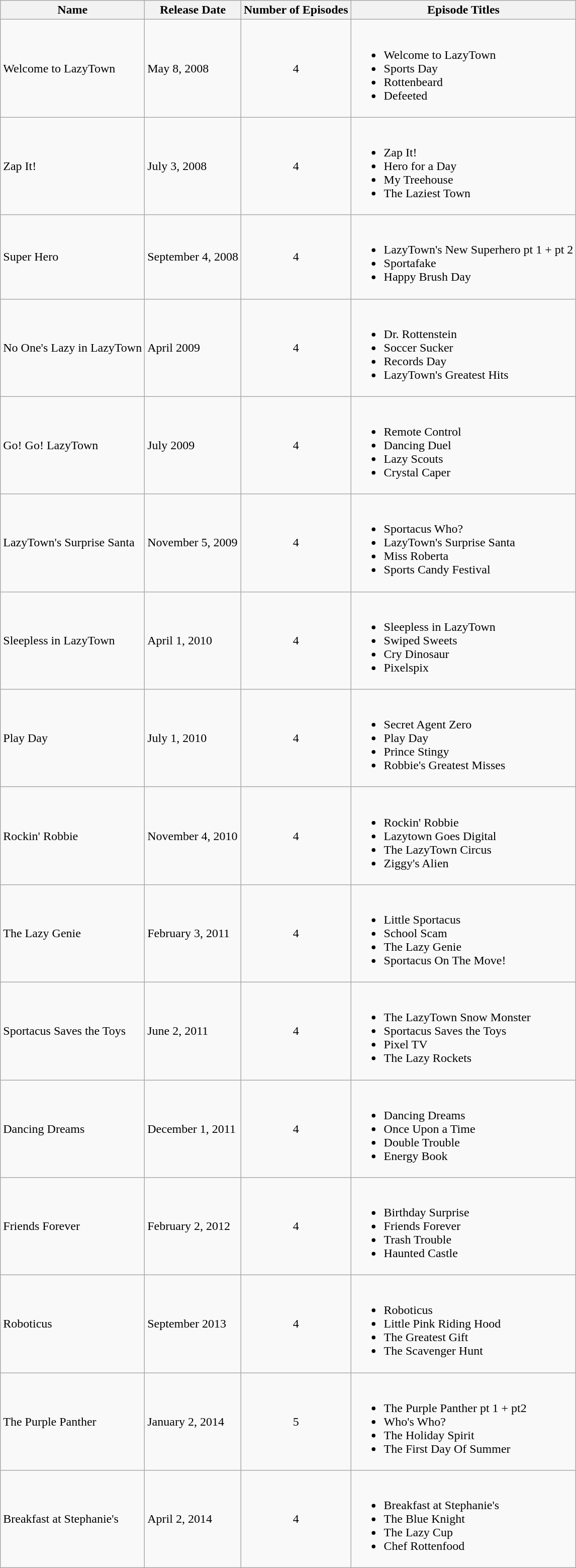<table class="wikitable">
<tr>
<th>Name</th>
<th>Release Date</th>
<th>Number of Episodes</th>
<th>Episode Titles</th>
</tr>
<tr>
<td>Welcome to LazyTown</td>
<td>May 8, 2008</td>
<td align="center">4</td>
<td><br><ul><li>Welcome to LazyTown</li><li>Sports Day</li><li>Rottenbeard</li><li>Defeeted</li></ul></td>
</tr>
<tr>
<td>Zap It!</td>
<td>July 3, 2008</td>
<td align="center">4</td>
<td><br><ul><li>Zap It!</li><li>Hero for a Day</li><li>My Treehouse</li><li>The Laziest Town</li></ul></td>
</tr>
<tr>
<td>Super Hero</td>
<td>September 4, 2008</td>
<td align="center">4</td>
<td><br><ul><li>LazyTown's New Superhero pt 1 + pt 2</li><li>Sportafake</li><li>Happy Brush Day</li></ul></td>
</tr>
<tr>
<td>No One's Lazy in LazyTown</td>
<td>April 2009</td>
<td align="center">4</td>
<td><br><ul><li>Dr. Rottenstein</li><li>Soccer Sucker</li><li>Records Day</li><li>LazyTown's Greatest Hits</li></ul></td>
</tr>
<tr>
<td>Go! Go! LazyTown</td>
<td>July 2009</td>
<td align="center">4</td>
<td><br><ul><li>Remote Control</li><li>Dancing Duel</li><li>Lazy Scouts</li><li>Crystal Caper</li></ul></td>
</tr>
<tr>
<td>LazyTown's Surprise Santa</td>
<td>November 5, 2009</td>
<td align="center">4</td>
<td><br><ul><li>Sportacus Who?</li><li>LazyTown's Surprise Santa</li><li>Miss Roberta</li><li>Sports Candy Festival</li></ul></td>
</tr>
<tr>
<td>Sleepless in LazyTown</td>
<td>April 1, 2010</td>
<td align="center">4</td>
<td><br><ul><li>Sleepless in LazyTown</li><li>Swiped Sweets</li><li>Cry Dinosaur</li><li>Pixelspix</li></ul></td>
</tr>
<tr>
<td>Play Day</td>
<td>July 1, 2010</td>
<td align="center">4</td>
<td><br><ul><li>Secret Agent Zero</li><li>Play Day</li><li>Prince Stingy</li><li>Robbie's Greatest Misses</li></ul></td>
</tr>
<tr>
<td>Rockin' Robbie</td>
<td>November 4, 2010</td>
<td align="center">4</td>
<td><br><ul><li>Rockin' Robbie</li><li>Lazytown Goes Digital</li><li>The LazyTown Circus</li><li>Ziggy's Alien</li></ul></td>
</tr>
<tr>
<td>The Lazy Genie</td>
<td>February 3, 2011</td>
<td align="center">4</td>
<td><br><ul><li>Little Sportacus</li><li>School Scam</li><li>The Lazy Genie</li><li>Sportacus On The Move!</li></ul></td>
</tr>
<tr>
<td>Sportacus Saves the Toys</td>
<td>June 2, 2011</td>
<td align="center">4</td>
<td><br><ul><li>The LazyTown Snow Monster</li><li>Sportacus Saves the Toys</li><li>Pixel TV</li><li>The Lazy Rockets</li></ul></td>
</tr>
<tr>
<td>Dancing Dreams</td>
<td>December 1, 2011</td>
<td align="center">4</td>
<td><br><ul><li>Dancing Dreams</li><li>Once Upon a Time</li><li>Double Trouble</li><li>Energy Book</li></ul></td>
</tr>
<tr>
<td>Friends Forever</td>
<td>February 2, 2012</td>
<td align="center">4</td>
<td><br><ul><li>Birthday Surprise</li><li>Friends Forever</li><li>Trash Trouble</li><li>Haunted Castle</li></ul></td>
</tr>
<tr>
<td>Roboticus</td>
<td>September 2013</td>
<td align="center">4</td>
<td><br><ul><li>Roboticus</li><li>Little Pink Riding Hood</li><li>The Greatest Gift</li><li>The Scavenger Hunt</li></ul></td>
</tr>
<tr>
<td>The Purple Panther</td>
<td>January 2, 2014</td>
<td align="center">5</td>
<td><br><ul><li>The Purple Panther pt 1 + pt2</li><li>Who's Who?</li><li>The Holiday Spirit</li><li>The First Day Of Summer</li></ul></td>
</tr>
<tr>
<td>Breakfast at Stephanie's</td>
<td>April 2, 2014</td>
<td align="center">4</td>
<td><br><ul><li>Breakfast at Stephanie's</li><li>The Blue Knight</li><li>The Lazy Cup</li><li>Chef Rottenfood</li></ul></td>
</tr>
</table>
